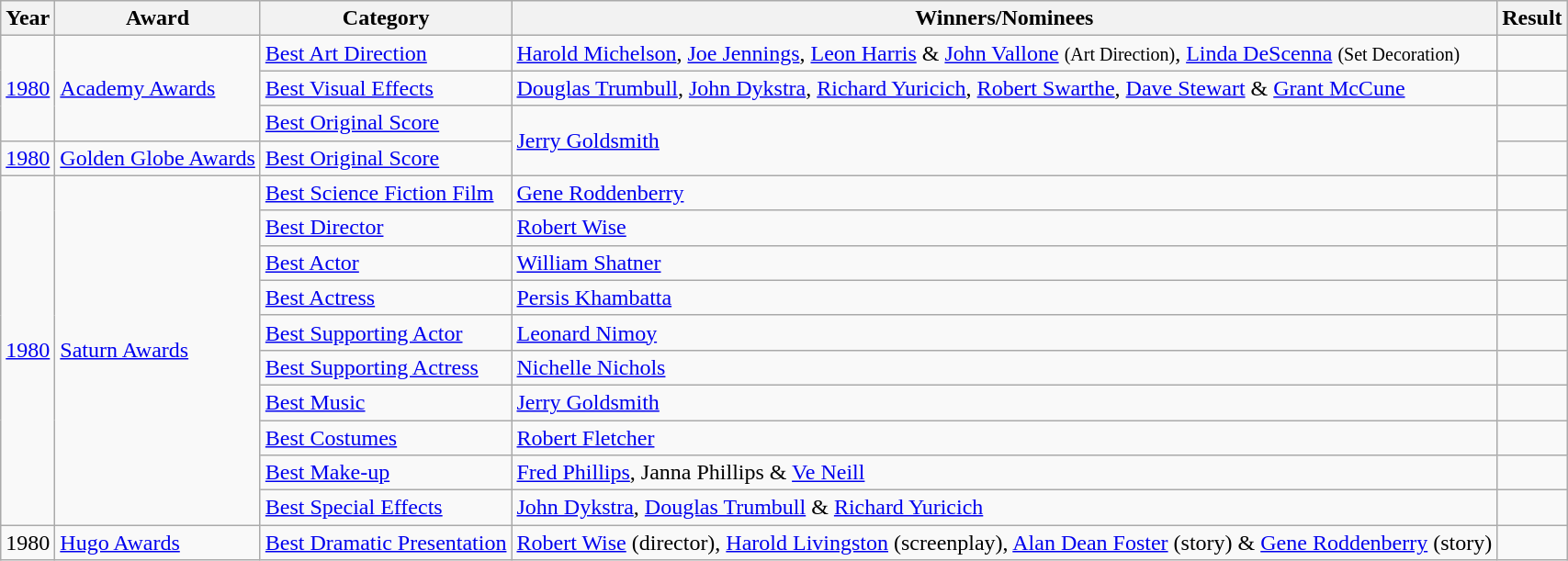<table class="wikitable">
<tr>
<th>Year</th>
<th>Award</th>
<th>Category</th>
<th>Winners/Nominees</th>
<th>Result</th>
</tr>
<tr>
<td rowspan="3"><a href='#'>1980</a></td>
<td rowspan="3"><a href='#'>Academy Awards</a></td>
<td><a href='#'>Best Art Direction</a></td>
<td><a href='#'>Harold Michelson</a>, <a href='#'>Joe Jennings</a>, <a href='#'>Leon Harris</a> & <a href='#'>John Vallone</a> <small>(Art Direction)</small>, <a href='#'>Linda DeScenna</a> <small>(Set Decoration)</small></td>
<td></td>
</tr>
<tr>
<td><a href='#'>Best Visual Effects</a></td>
<td><a href='#'>Douglas Trumbull</a>, <a href='#'>John Dykstra</a>, <a href='#'>Richard Yuricich</a>, <a href='#'>Robert Swarthe</a>, <a href='#'>Dave Stewart</a> & <a href='#'>Grant McCune</a></td>
<td></td>
</tr>
<tr>
<td><a href='#'>Best Original Score</a></td>
<td rowspan="2"><a href='#'>Jerry Goldsmith</a></td>
<td></td>
</tr>
<tr>
<td><a href='#'>1980</a></td>
<td><a href='#'>Golden Globe Awards</a></td>
<td><a href='#'>Best Original Score</a></td>
<td></td>
</tr>
<tr>
<td rowspan="10"><a href='#'>1980</a></td>
<td rowspan="10"><a href='#'>Saturn Awards</a></td>
<td><a href='#'>Best Science Fiction Film</a></td>
<td><a href='#'>Gene Roddenberry</a></td>
<td></td>
</tr>
<tr>
<td><a href='#'>Best Director</a></td>
<td><a href='#'>Robert Wise</a></td>
<td></td>
</tr>
<tr>
<td><a href='#'>Best Actor</a></td>
<td><a href='#'>William Shatner</a></td>
<td></td>
</tr>
<tr>
<td><a href='#'>Best Actress</a></td>
<td><a href='#'>Persis Khambatta</a></td>
<td></td>
</tr>
<tr>
<td><a href='#'>Best Supporting Actor</a></td>
<td><a href='#'>Leonard Nimoy</a></td>
<td></td>
</tr>
<tr>
<td><a href='#'>Best Supporting Actress</a></td>
<td><a href='#'>Nichelle Nichols</a></td>
<td></td>
</tr>
<tr>
<td><a href='#'>Best Music</a></td>
<td><a href='#'>Jerry Goldsmith</a></td>
<td></td>
</tr>
<tr>
<td><a href='#'>Best Costumes</a></td>
<td><a href='#'>Robert Fletcher</a></td>
<td></td>
</tr>
<tr>
<td><a href='#'>Best Make-up</a></td>
<td><a href='#'>Fred Phillips</a>, Janna Phillips & <a href='#'>Ve Neill</a></td>
<td></td>
</tr>
<tr>
<td><a href='#'>Best Special Effects</a></td>
<td><a href='#'>John Dykstra</a>, <a href='#'>Douglas Trumbull</a> & <a href='#'>Richard Yuricich</a></td>
<td></td>
</tr>
<tr>
<td>1980</td>
<td><a href='#'>Hugo Awards</a></td>
<td><a href='#'>Best Dramatic Presentation</a></td>
<td><a href='#'>Robert Wise</a> (director), <a href='#'>Harold Livingston</a> (screenplay), <a href='#'>Alan Dean Foster</a> (story) & <a href='#'>Gene Roddenberry</a> (story)</td>
<td></td>
</tr>
</table>
